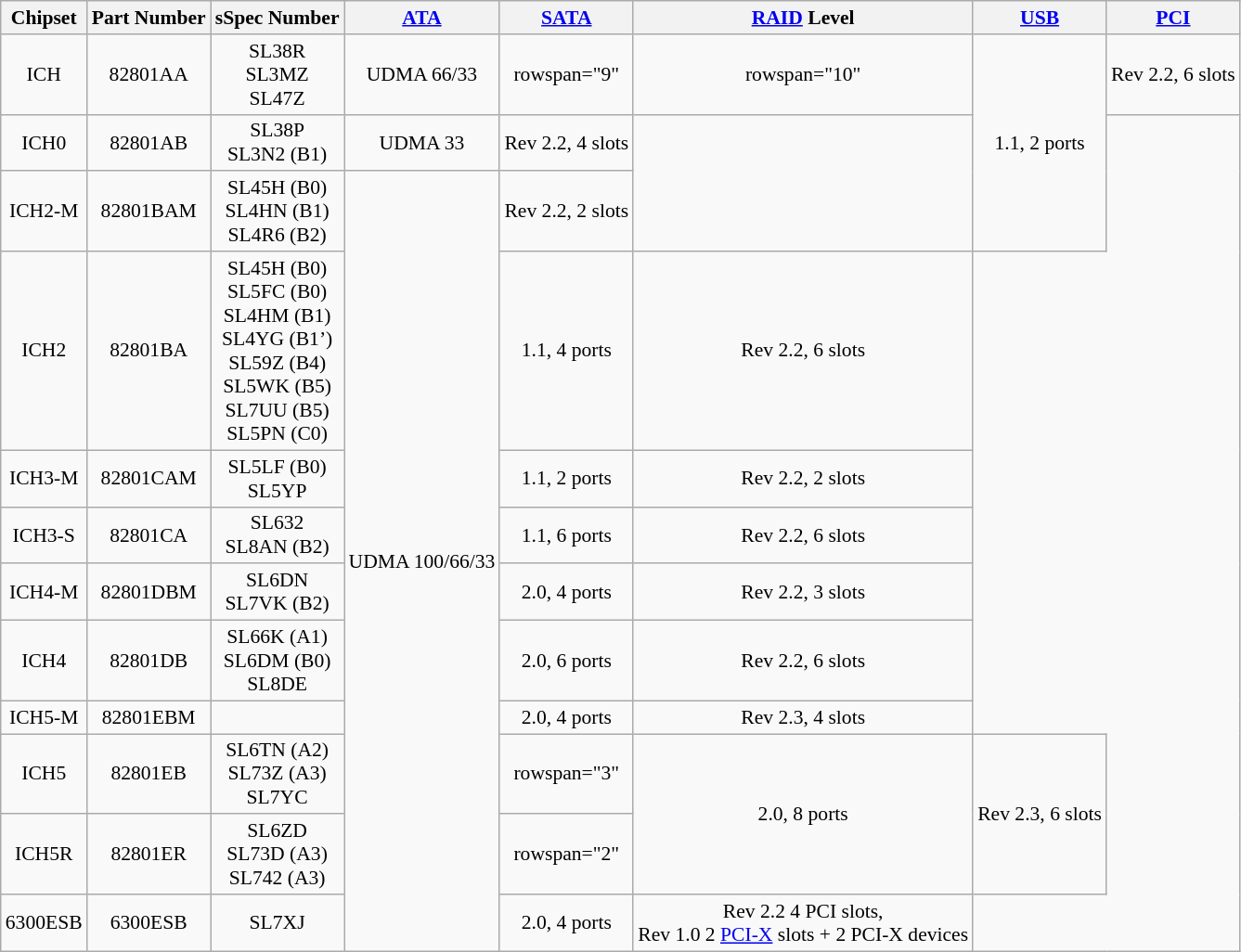<table class="wikitable" style="font-size: 90%; text-align:center;">
<tr>
<th>Chipset</th>
<th>Part Number</th>
<th>sSpec Number</th>
<th><a href='#'>ATA</a></th>
<th><a href='#'>SATA</a></th>
<th><a href='#'>RAID</a> Level</th>
<th><a href='#'>USB</a></th>
<th><a href='#'>PCI</a></th>
</tr>
<tr>
<td>ICH</td>
<td>82801AA</td>
<td>SL38R<br>SL3MZ<br>SL47Z</td>
<td>UDMA 66/33</td>
<td>rowspan="9" </td>
<td>rowspan="10" </td>
<td rowspan="3">1.1, 2 ports</td>
<td>Rev 2.2, 6 slots</td>
</tr>
<tr>
<td>ICH0</td>
<td>82801AB</td>
<td>SL38P<br>SL3N2 (B1)</td>
<td>UDMA 33</td>
<td>Rev 2.2, 4 slots</td>
</tr>
<tr>
<td>ICH2-M</td>
<td>82801BAM</td>
<td>SL45H (B0)<br>SL4HN (B1)<br>SL4R6 (B2)</td>
<td rowspan="10">UDMA 100/66/33</td>
<td>Rev 2.2, 2 slots</td>
</tr>
<tr>
<td>ICH2</td>
<td>82801BA</td>
<td>SL45H (B0)<br>SL5FC (B0)<br>SL4HM (B1)<br>SL4YG (B1’)<br>SL59Z (B4)<br>SL5WK (B5)<br>SL7UU (B5)<br>SL5PN (C0)</td>
<td>1.1, 4 ports</td>
<td>Rev 2.2, 6 slots</td>
</tr>
<tr>
<td>ICH3-M</td>
<td>82801CAM</td>
<td>SL5LF (B0)<br>SL5YP</td>
<td>1.1, 2 ports</td>
<td>Rev 2.2, 2 slots</td>
</tr>
<tr>
<td>ICH3-S</td>
<td>82801CA</td>
<td>SL632<br>SL8AN (B2)</td>
<td>1.1, 6 ports</td>
<td>Rev 2.2, 6 slots</td>
</tr>
<tr>
<td>ICH4-M</td>
<td>82801DBM</td>
<td>SL6DN<br>SL7VK (B2)</td>
<td>2.0, 4 ports</td>
<td>Rev 2.2, 3 slots</td>
</tr>
<tr>
<td>ICH4</td>
<td>82801DB</td>
<td>SL66K (A1)<br>SL6DM (B0)<br>SL8DE</td>
<td>2.0, 6 ports</td>
<td>Rev 2.2, 6 slots</td>
</tr>
<tr>
<td>ICH5-M</td>
<td>82801EBM</td>
<td></td>
<td>2.0, 4 ports</td>
<td>Rev 2.3, 4 slots</td>
</tr>
<tr>
<td>ICH5</td>
<td>82801EB</td>
<td>SL6TN (A2)<br>SL73Z (A3)<br>SL7YC</td>
<td>rowspan="3" </td>
<td rowspan="2">2.0, 8 ports</td>
<td rowspan="2">Rev 2.3, 6 slots</td>
</tr>
<tr>
<td>ICH5R</td>
<td>82801ER</td>
<td>SL6ZD<br>SL73D (A3)<br>SL742 (A3)</td>
<td>rowspan="2" </td>
</tr>
<tr>
<td>6300ESB</td>
<td>6300ESB</td>
<td>SL7XJ</td>
<td>2.0, 4 ports</td>
<td>Rev 2.2 4 PCI slots,<br>Rev 1.0 2 <a href='#'>PCI-X</a> slots + 2 PCI-X devices</td>
</tr>
</table>
